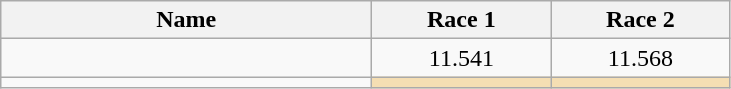<table class="wikitable sortable" style="text-align:center;">
<tr>
<th style="width:15em">Name</th>
<th style="width:7em">Race 1</th>
<th style="width:7em">Race 2</th>
</tr>
<tr>
<td align=left></td>
<td>11.541</td>
<td>11.568</td>
</tr>
<tr>
<td align=left></td>
<td bgcolor=wheat></td>
<td bgcolor=wheat></td>
</tr>
</table>
